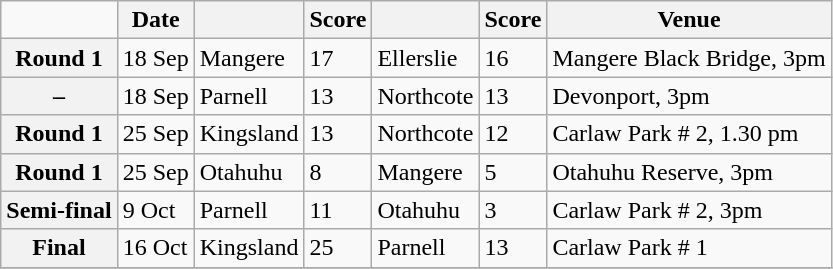<table class="wikitable mw-collapsible">
<tr>
<td></td>
<th scope="col">Date</th>
<th scope="col"></th>
<th scope="col">Score</th>
<th scope="col"></th>
<th scope="col">Score</th>
<th scope="col">Venue</th>
</tr>
<tr>
<th scope="row">Round 1</th>
<td>18 Sep</td>
<td>Mangere</td>
<td>17</td>
<td>Ellerslie</td>
<td>16</td>
<td>Mangere Black Bridge, 3pm</td>
</tr>
<tr>
<th scope="row">–</th>
<td>18 Sep</td>
<td>Parnell</td>
<td>13</td>
<td>Northcote</td>
<td>13</td>
<td>Devonport, 3pm</td>
</tr>
<tr>
<th scope="row">Round 1</th>
<td>25 Sep</td>
<td>Kingsland</td>
<td>13</td>
<td>Northcote</td>
<td>12</td>
<td>Carlaw Park # 2, 1.30 pm</td>
</tr>
<tr>
<th scope="row">Round 1</th>
<td>25 Sep</td>
<td>Otahuhu</td>
<td>8</td>
<td>Mangere</td>
<td>5</td>
<td>Otahuhu Reserve, 3pm</td>
</tr>
<tr>
<th scope="row">Semi-final</th>
<td>9 Oct</td>
<td>Parnell</td>
<td>11</td>
<td>Otahuhu</td>
<td>3</td>
<td>Carlaw Park # 2, 3pm</td>
</tr>
<tr>
<th scope="row">Final</th>
<td>16 Oct</td>
<td>Kingsland</td>
<td>25</td>
<td>Parnell</td>
<td>13</td>
<td>Carlaw Park # 1</td>
</tr>
<tr>
</tr>
</table>
